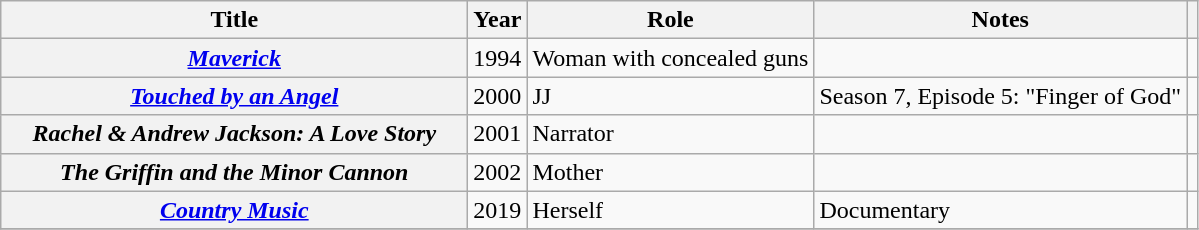<table class="wikitable sortable plainrowheaders">
<tr>
<th scope="col" style="width:19em;">Title</th>
<th scope="col">Year</th>
<th scope="col">Role</th>
<th scope="col" class="unsortable">Notes</th>
<th></th>
</tr>
<tr>
<th scope="row"><em><a href='#'>Maverick</a></em></th>
<td>1994</td>
<td>Woman with concealed guns</td>
<td></td>
<td align="center"></td>
</tr>
<tr>
<th scope="row"><em><a href='#'>Touched by an Angel</a></em></th>
<td>2000</td>
<td>JJ</td>
<td>Season 7, Episode 5: "Finger of God"</td>
<td align="center"></td>
</tr>
<tr>
<th scope="row"><em>Rachel & Andrew Jackson: A Love Story</em></th>
<td>2001</td>
<td>Narrator</td>
<td></td>
<td align="center"></td>
</tr>
<tr>
<th scope="row"><em>The Griffin and the Minor Cannon</em></th>
<td>2002</td>
<td>Mother</td>
<td></td>
<td align="center"></td>
</tr>
<tr>
<th scope="row"><em><a href='#'>Country Music</a></em></th>
<td>2019</td>
<td>Herself</td>
<td>Documentary</td>
<td align="center"></td>
</tr>
<tr>
</tr>
</table>
